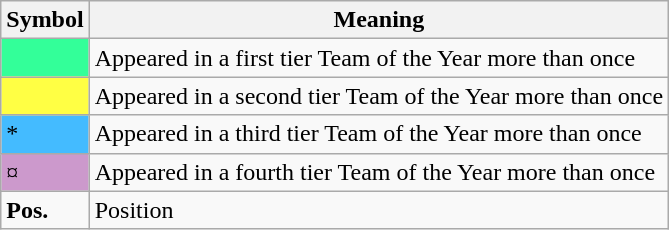<table Class="wikitable">
<tr>
<th scope=col>Symbol</th>
<th scope=col>Meaning</th>
</tr>
<tr>
<td style="background:#33ff99;"></td>
<td>Appeared in a first tier Team of the Year more than once</td>
</tr>
<tr>
<td style="background:#ffff44;"></td>
<td>Appeared in a second tier Team of the Year more than once</td>
</tr>
<tr>
<td style="background:#44bbff;">*</td>
<td>Appeared in a third tier Team of the Year more than once</td>
</tr>
<tr>
<td style="background:#cc99cc;">¤</td>
<td>Appeared in a fourth tier Team of the Year more than once</td>
</tr>
<tr>
<td><strong>Pos.</strong></td>
<td>Position</td>
</tr>
</table>
